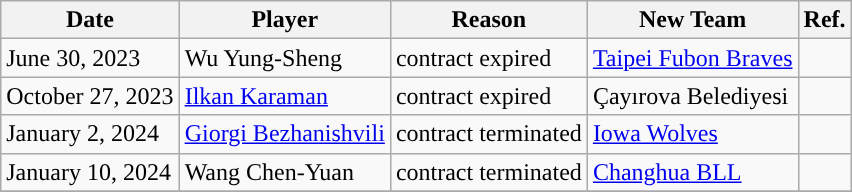<table class="wikitable">
<tr>
<th>Date</th>
<th>Player</th>
<th>Reason</th>
<th>New Team</th>
<th>Ref.</th>
</tr>
<tr>
<td>June 30, 2023</td>
<td>Wu Yung-Sheng</td>
<td>contract expired</td>
<td><a href='#'>Taipei Fubon Braves</a></td>
<td></td>
</tr>
<tr>
<td>October 27, 2023</td>
<td><a href='#'>Ilkan Karaman</a></td>
<td>contract expired</td>
<td>Çayırova Belediyesi</td>
<td></td>
</tr>
<tr>
<td>January 2, 2024</td>
<td><a href='#'>Giorgi Bezhanishvili</a></td>
<td>contract terminated</td>
<td><a href='#'>Iowa Wolves</a></td>
<td></td>
</tr>
<tr>
<td>January 10, 2024</td>
<td>Wang Chen-Yuan</td>
<td>contract terminated</td>
<td><a href='#'>Changhua BLL</a></td>
<td></td>
</tr>
<tr>
</tr>
</table>
